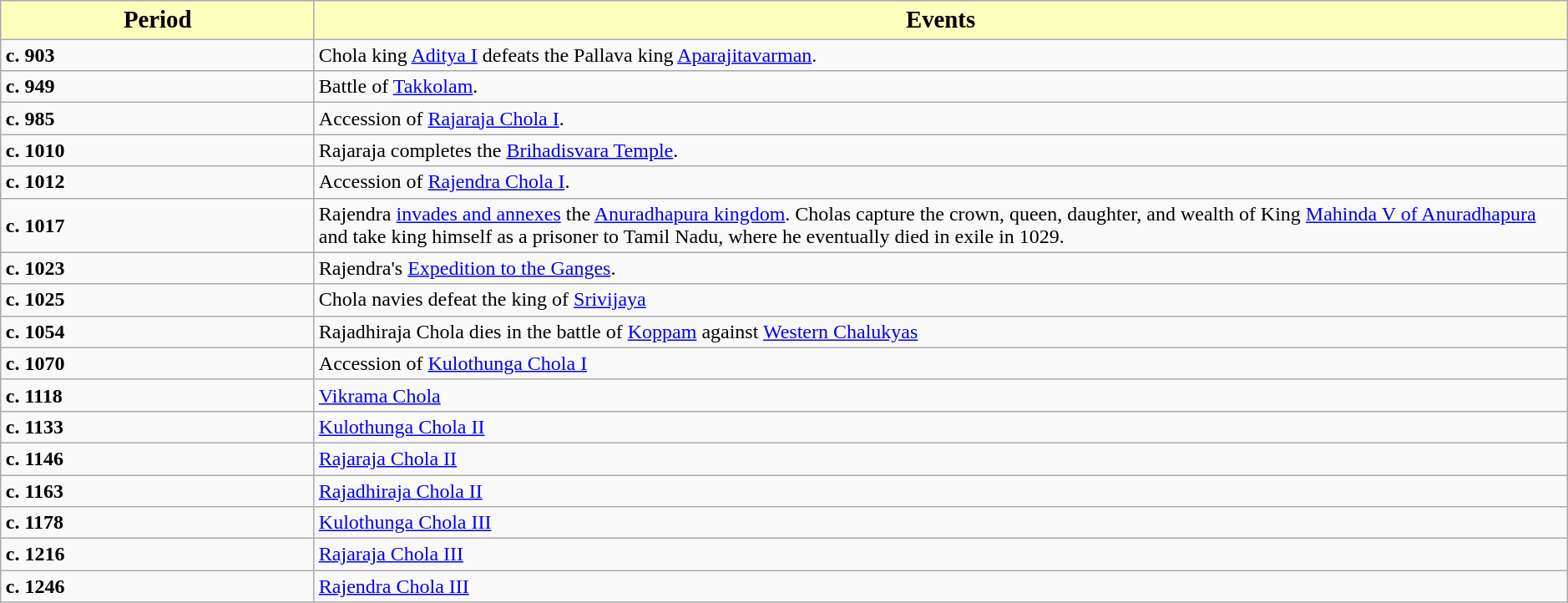<table class="wikitable" style="text-align:left; margin: auto; width:99%">
<tr>
<th scope="row" style="width: 20%; text-align:center; font-size:120%; background:#fcfebe; color:#000000;">Period</th>
<th scope="row" style="text-align:center; font-size:120%; background:#fcfebe; color:#000000;">Events</th>
</tr>
<tr>
<td><strong>c. 903</strong></td>
<td>Chola king <a href='#'>Aditya I</a> defeats the Pallava king <a href='#'>Aparajitavarman</a>.</td>
</tr>
<tr>
<td><strong>c. 949</strong></td>
<td>Battle of <a href='#'>Takkolam</a>.</td>
</tr>
<tr>
<td><strong>c. 985</strong></td>
<td>Accession of <a href='#'>Rajaraja Chola I</a>.</td>
</tr>
<tr>
<td><strong>c. 1010</strong></td>
<td>Rajaraja completes the <a href='#'>Brihadisvara Temple</a>.</td>
</tr>
<tr>
<td><strong>c. 1012</strong></td>
<td>Accession of <a href='#'>Rajendra Chola I</a>.</td>
</tr>
<tr>
<td><strong>c. 1017</strong></td>
<td>Rajendra <a href='#'>invades and annexes</a> the <a href='#'>Anuradhapura kingdom</a>. Cholas capture the crown, queen, daughter, and wealth of King <a href='#'>Mahinda V of Anuradhapura</a> and take king himself as a prisoner to Tamil Nadu, where he eventually died in exile in 1029.</td>
</tr>
<tr>
<td><strong>c. 1023</strong></td>
<td>Rajendra's <a href='#'>Expedition to the Ganges</a>.</td>
</tr>
<tr>
<td><strong>c. 1025</strong></td>
<td>Chola navies defeat the king of <a href='#'>Srivijaya</a></td>
</tr>
<tr>
<td><strong>c. 1054</strong></td>
<td>Rajadhiraja Chola dies in the battle of <a href='#'>Koppam</a> against <a href='#'>Western Chalukyas</a></td>
</tr>
<tr>
<td><strong>c. 1070</strong></td>
<td>Accession of <a href='#'>Kulothunga Chola I</a></td>
</tr>
<tr>
<td><strong>c. 1118</strong></td>
<td><a href='#'>Vikrama Chola</a></td>
</tr>
<tr>
<td><strong>c. 1133</strong></td>
<td><a href='#'>Kulothunga Chola II</a></td>
</tr>
<tr>
<td><strong>c. 1146</strong></td>
<td><a href='#'>Rajaraja Chola II</a></td>
</tr>
<tr>
<td><strong>c. 1163</strong></td>
<td><a href='#'>Rajadhiraja Chola II</a></td>
</tr>
<tr>
<td><strong>c. 1178</strong></td>
<td><a href='#'>Kulothunga Chola III</a></td>
</tr>
<tr>
<td><strong>c. 1216</strong></td>
<td><a href='#'>Rajaraja Chola III</a></td>
</tr>
<tr>
<td><strong>c. 1246</strong></td>
<td><a href='#'>Rajendra Chola III</a></td>
</tr>
</table>
